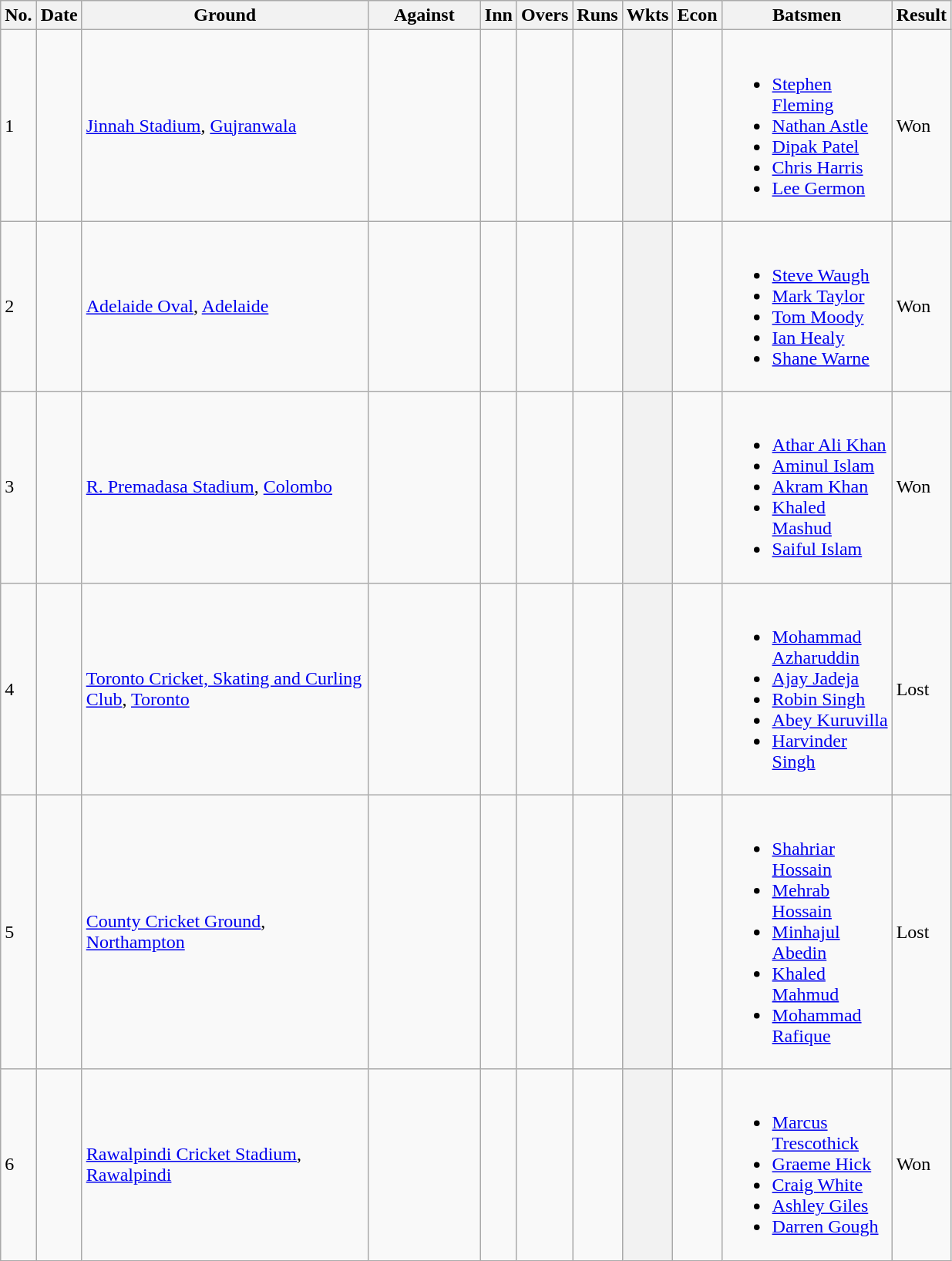<table class="wikitable plainrowheaders sortable">
<tr>
<th scope="col"; style="width:5px"; class="unsortable">No.</th>
<th scope="col; style="width:120px">Date</th>
<th scope="col"; style="width:240px">Ground</th>
<th scope="col"; style="width:90px">Against</th>
<th scope="col"; style="width:20px">Inn</th>
<th scope="col"; style="width:40px">Overs</th>
<th scope="col"; style="width:20px">Runs</th>
<th scope="col"; style="width:20px">Wkts</th>
<th scope="col"; width:20px;">Econ</th>
<th scope="col"; style="width:140px"; class="unsortable">Batsmen</th>
<th scope="col"; style="width:40px">Result</th>
</tr>
<tr>
<td>1</td>
<td></td>
<td><a href='#'>Jinnah Stadium</a>, <a href='#'>Gujranwala</a></td>
<td></td>
<td></td>
<td></td>
<td></td>
<th scope="row"></th>
<td></td>
<td><br><ul><li><a href='#'>Stephen Fleming</a></li><li><a href='#'>Nathan Astle</a></li><li><a href='#'>Dipak Patel</a></li><li><a href='#'>Chris Harris</a></li><li><a href='#'>Lee Germon</a></li></ul></td>
<td>Won</td>
</tr>
<tr>
<td>2</td>
<td></td>
<td><a href='#'>Adelaide Oval</a>, <a href='#'>Adelaide</a></td>
<td></td>
<td></td>
<td></td>
<td></td>
<th scope="row"></th>
<td></td>
<td><br><ul><li><a href='#'>Steve Waugh</a></li><li><a href='#'>Mark Taylor</a></li><li><a href='#'>Tom Moody</a></li><li><a href='#'>Ian Healy</a></li><li><a href='#'>Shane Warne</a></li></ul></td>
<td>Won</td>
</tr>
<tr>
<td>3</td>
<td></td>
<td><a href='#'>R. Premadasa Stadium</a>, <a href='#'>Colombo</a></td>
<td></td>
<td></td>
<td></td>
<td></td>
<th scope="row"></th>
<td></td>
<td><br><ul><li><a href='#'>Athar Ali Khan</a></li><li><a href='#'>Aminul Islam</a></li><li><a href='#'>Akram Khan</a></li><li><a href='#'>Khaled Mashud</a></li><li><a href='#'>Saiful Islam</a></li></ul></td>
<td>Won</td>
</tr>
<tr>
<td>4</td>
<td></td>
<td><a href='#'>Toronto Cricket, Skating and Curling Club</a>, <a href='#'>Toronto</a></td>
<td></td>
<td></td>
<td></td>
<td></td>
<th scope="row"></th>
<td></td>
<td><br><ul><li><a href='#'>Mohammad Azharuddin</a></li><li><a href='#'>Ajay Jadeja</a></li><li><a href='#'>Robin Singh</a></li><li><a href='#'>Abey Kuruvilla</a></li><li><a href='#'>Harvinder Singh</a></li></ul></td>
<td>Lost</td>
</tr>
<tr>
<td>5</td>
<td></td>
<td><a href='#'>County Cricket Ground</a>, <a href='#'>Northampton</a></td>
<td></td>
<td></td>
<td></td>
<td></td>
<th scope="row"></th>
<td></td>
<td><br><ul><li><a href='#'>Shahriar Hossain</a></li><li><a href='#'>Mehrab Hossain</a></li><li><a href='#'>Minhajul Abedin</a></li><li><a href='#'>Khaled Mahmud</a></li><li><a href='#'>Mohammad Rafique</a></li></ul></td>
<td>Lost</td>
</tr>
<tr>
<td>6</td>
<td></td>
<td><a href='#'>Rawalpindi Cricket Stadium</a>, <a href='#'>Rawalpindi</a></td>
<td></td>
<td></td>
<td></td>
<td></td>
<th scope="row"></th>
<td></td>
<td><br><ul><li><a href='#'>Marcus Trescothick</a></li><li><a href='#'>Graeme Hick</a></li><li><a href='#'>Craig White</a></li><li><a href='#'>Ashley Giles</a></li><li><a href='#'>Darren Gough</a></li></ul></td>
<td>Won</td>
</tr>
</table>
